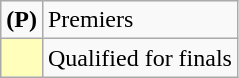<table class=wikitable>
<tr>
<td><strong>(P)</strong></td>
<td>Premiers</td>
</tr>
<tr>
<td bgcolor=FFFFBB></td>
<td>Qualified for finals</td>
</tr>
</table>
